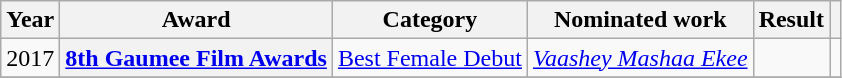<table class="wikitable plainrowheaders sortable">
<tr>
<th scope="col">Year</th>
<th scope="col">Award</th>
<th scope="col">Category</th>
<th scope="col">Nominated work</th>
<th scope="col">Result</th>
<th scope="col" class="unsortable"></th>
</tr>
<tr>
<td>2017</td>
<th scope="row"><a href='#'>8th Gaumee Film Awards</a></th>
<td><a href='#'>Best Female Debut</a></td>
<td><em><a href='#'>Vaashey Mashaa Ekee</a></em></td>
<td></td>
<td style="text-align:center;"></td>
</tr>
<tr>
</tr>
</table>
